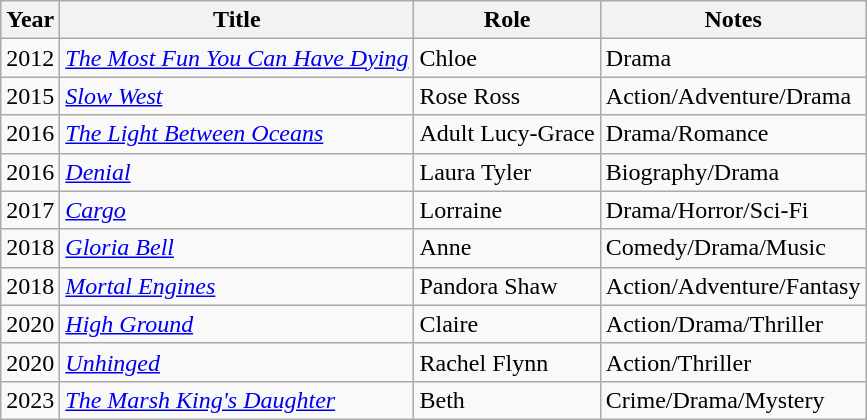<table class="wikitable sortable">
<tr>
<th>Year</th>
<th>Title</th>
<th>Role</th>
<th class="unsortable">Notes</th>
</tr>
<tr>
<td>2012</td>
<td><em><a href='#'>The Most Fun You Can Have Dying</a></em></td>
<td>Chloe</td>
<td>Drama</td>
</tr>
<tr>
<td>2015</td>
<td><em><a href='#'>Slow West</a></em></td>
<td>Rose Ross</td>
<td>Action/Adventure/Drama</td>
</tr>
<tr>
<td>2016</td>
<td><em><a href='#'>The Light Between Oceans</a></em></td>
<td>Adult Lucy-Grace</td>
<td>Drama/Romance</td>
</tr>
<tr>
<td>2016</td>
<td><em><a href='#'>Denial</a></em></td>
<td>Laura Tyler</td>
<td>Biography/Drama</td>
</tr>
<tr>
<td>2017</td>
<td><em><a href='#'>Cargo</a></em></td>
<td>Lorraine</td>
<td>Drama/Horror/Sci-Fi</td>
</tr>
<tr>
<td>2018</td>
<td><em><a href='#'>Gloria Bell</a></em></td>
<td>Anne</td>
<td>Comedy/Drama/Music</td>
</tr>
<tr>
<td>2018</td>
<td><em><a href='#'>Mortal Engines</a></em></td>
<td>Pandora Shaw</td>
<td>Action/Adventure/Fantasy</td>
</tr>
<tr>
<td>2020</td>
<td><em><a href='#'>High Ground</a></em></td>
<td>Claire</td>
<td>Action/Drama/Thriller</td>
</tr>
<tr>
<td>2020</td>
<td><em><a href='#'>Unhinged</a></em></td>
<td>Rachel Flynn</td>
<td>Action/Thriller</td>
</tr>
<tr>
<td>2023</td>
<td><em><a href='#'>The Marsh King's Daughter</a></em></td>
<td>Beth</td>
<td>Crime/Drama/Mystery</td>
</tr>
</table>
